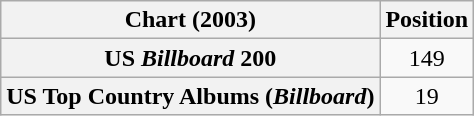<table class="wikitable sortable plainrowheaders" style="text-align:center">
<tr>
<th scope="col">Chart (2003)</th>
<th scope="col">Position</th>
</tr>
<tr>
<th scope="row">US <em>Billboard</em> 200</th>
<td>149</td>
</tr>
<tr>
<th scope="row">US Top Country Albums (<em>Billboard</em>)</th>
<td>19</td>
</tr>
</table>
